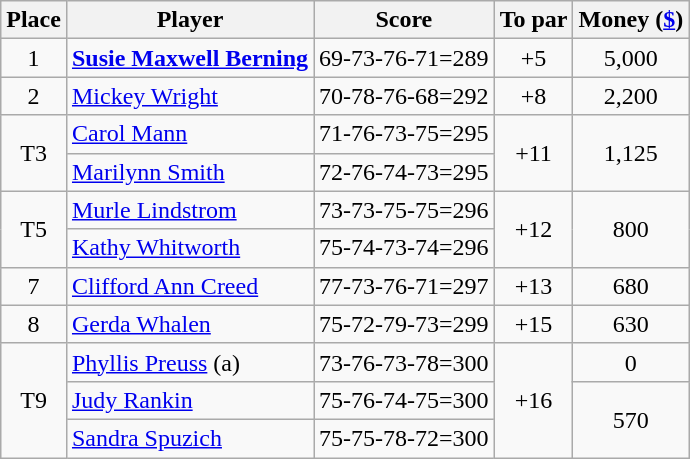<table class="wikitable">
<tr>
<th>Place</th>
<th>Player</th>
<th>Score</th>
<th>To par</th>
<th>Money (<a href='#'>$</a>)</th>
</tr>
<tr>
<td align=center>1</td>
<td> <strong><a href='#'>Susie Maxwell Berning</a></strong></td>
<td>69-73-76-71=289</td>
<td align=center>+5</td>
<td align=center>5,000</td>
</tr>
<tr>
<td align=center>2</td>
<td> <a href='#'>Mickey Wright</a></td>
<td>70-78-76-68=292</td>
<td align=center>+8</td>
<td align=center>2,200</td>
</tr>
<tr>
<td align=center rowspan=2>T3</td>
<td> <a href='#'>Carol Mann</a></td>
<td>71-76-73-75=295</td>
<td align=center rowspan=2>+11</td>
<td align=center rowspan=2>1,125</td>
</tr>
<tr>
<td> <a href='#'>Marilynn Smith</a></td>
<td>72-76-74-73=295</td>
</tr>
<tr>
<td align=center rowspan=2>T5</td>
<td> <a href='#'>Murle Lindstrom</a></td>
<td>73-73-75-75=296</td>
<td align=center rowspan=2>+12</td>
<td align=center rowspan=2>800</td>
</tr>
<tr>
<td> <a href='#'>Kathy Whitworth</a></td>
<td>75-74-73-74=296</td>
</tr>
<tr>
<td align=center>7</td>
<td> <a href='#'>Clifford Ann Creed</a></td>
<td>77-73-76-71=297</td>
<td align=center>+13</td>
<td align=center>680</td>
</tr>
<tr>
<td align=center>8</td>
<td> <a href='#'>Gerda Whalen</a></td>
<td>75-72-79-73=299</td>
<td align=center>+15</td>
<td align=center>630</td>
</tr>
<tr>
<td align=center rowspan=3>T9</td>
<td> <a href='#'>Phyllis Preuss</a> (a)</td>
<td>73-76-73-78=300</td>
<td align=center rowspan=3>+16</td>
<td align=center>0</td>
</tr>
<tr>
<td> <a href='#'>Judy Rankin</a></td>
<td>75-76-74-75=300</td>
<td align=center rowspan=2>570</td>
</tr>
<tr>
<td> <a href='#'>Sandra Spuzich</a></td>
<td>75-75-78-72=300</td>
</tr>
</table>
